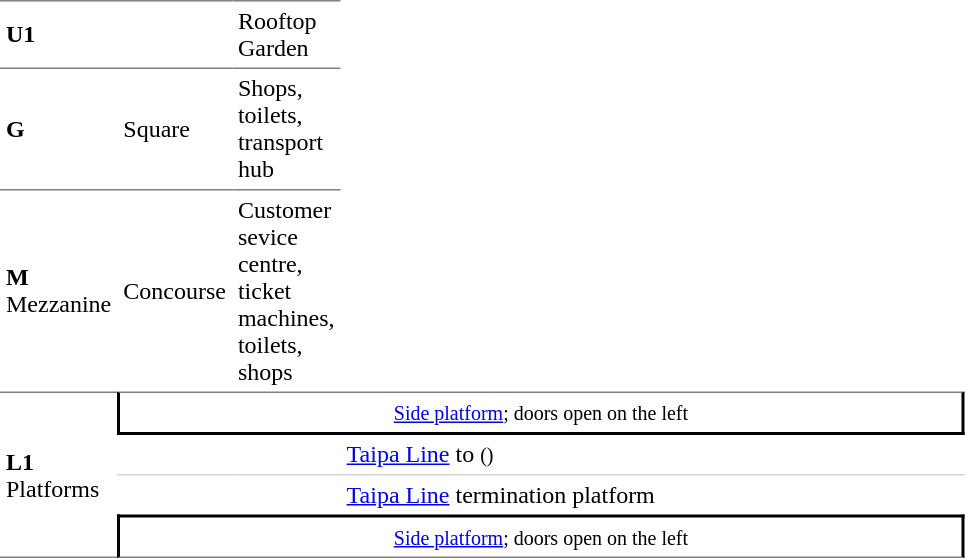<table border=0 cellspacing=0 cellpadding=4>
<tr>
<td style="border-top:solid 1px gray;"><strong>U1</strong></td>
<td style="border-top:solid 1px gray;"></td>
<td style="border-top:solid 1px gray;">Rooftop Garden</td>
</tr>
<tr>
<td style="border-top:solid 1px gray;"><strong>G</strong></td>
<td style="border-top:solid 1px gray;">Square</td>
<td style="border-top:solid 1px gray;">Shops, toilets, transport hub</td>
</tr>
<tr>
<td style="border-top:solid 1px gray;"><strong>M</strong> Mezzanine</td>
<td style="border-top:solid 1px gray;">Concourse</td>
<td style="border-top:solid 1px gray;">Customer sevice centre, ticket machines, toilets, shops</td>
</tr>
<tr>
<td rowspan="4" width="70" style="border-top:solid 1px gray;border-bottom:solid 1px gray;"><strong>L1</strong> Platforms</td>
<td colspan="4" style="border-right:solid 2px black;border-left:solid 2px black;border-bottom:solid 2px black;border-top:solid 1px gray; text-align:center;"><small><a href='#'>Side platform</a>; doors open on the left</small></td>
</tr>
<tr>
<td width="50" style="border-bottom:solid 1px lightgray;"></td>
<td width="50" style="border-bottom:solid 1px lightgray;"></td>
<td width="350" style="border-bottom:solid 1px lightgray;"> <a href='#'>Taipa Line</a> to  <small>()</small></td>
<td width="50" style="border-bottom:solid 1px lightgray;"></td>
</tr>
<tr>
<td></td>
<td></td>
<td> <a href='#'>Taipa Line</a> termination platform</td>
<td></td>
</tr>
<tr>
<td colspan="4" style="border-top:solid 2px black;border-right:solid 2px black;border-left:solid 2px black;border-bottom:solid 1px gray; text-align:center;"><small><a href='#'>Side platform</a>; doors open on the left</small></td>
</tr>
<tr>
</tr>
</table>
